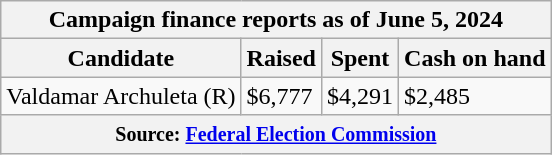<table class="wikitable sortable">
<tr>
<th colspan=4>Campaign finance reports as of June 5, 2024</th>
</tr>
<tr style="text-align:center;">
<th>Candidate</th>
<th>Raised</th>
<th>Spent</th>
<th>Cash on hand</th>
</tr>
<tr>
<td>Valdamar Archuleta (R)</td>
<td>$6,777</td>
<td>$4,291</td>
<td>$2,485</td>
</tr>
<tr>
<th colspan="4"><small>Source: <a href='#'>Federal Election Commission</a></small></th>
</tr>
</table>
